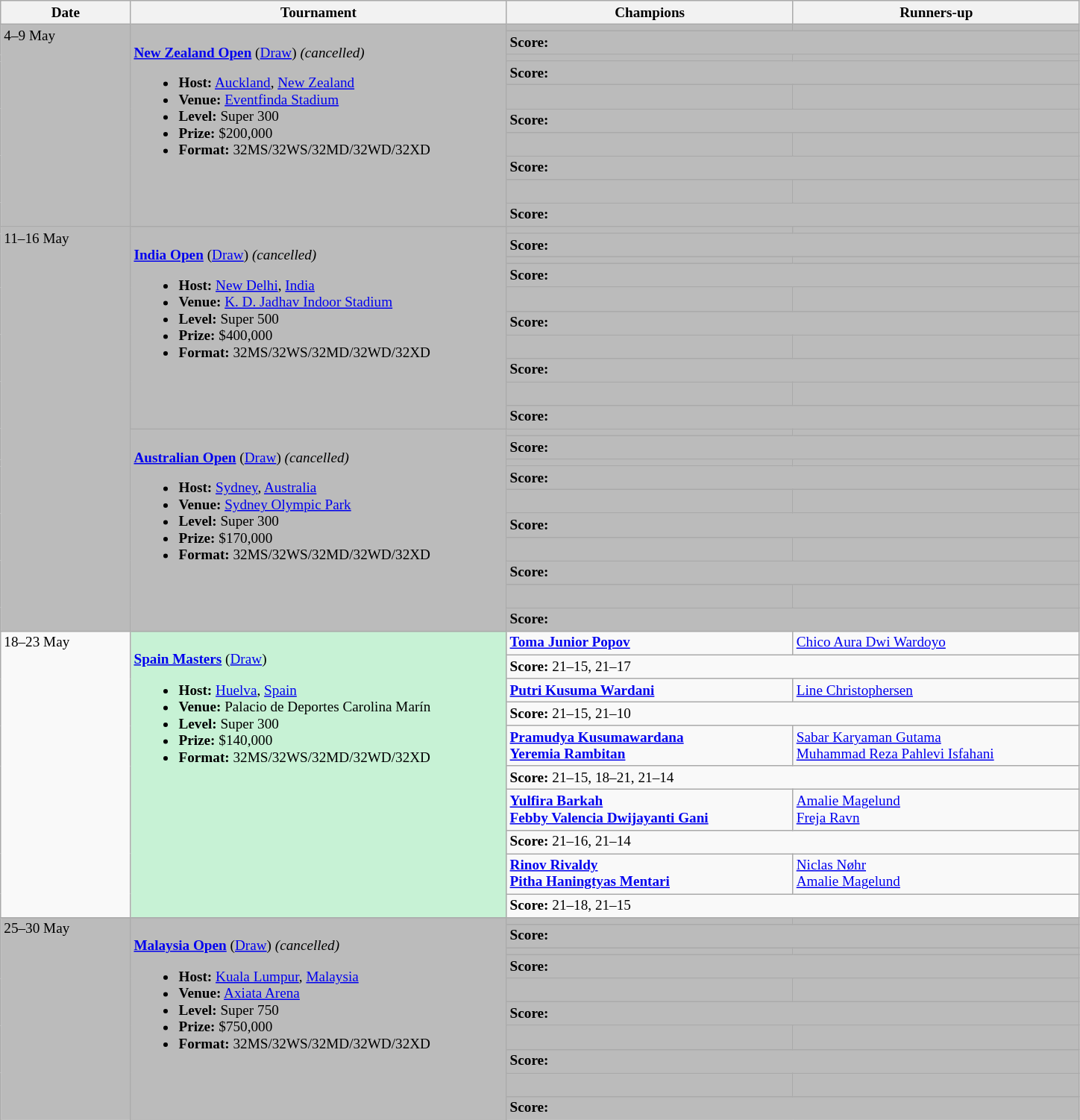<table class="wikitable" style="font-size:80%">
<tr>
<th width="110">Date</th>
<th width="330">Tournament</th>
<th width="250">Champions</th>
<th width="250">Runners-up</th>
</tr>
<tr valign="top"bgcolor="#BBBBBB">
<td rowspan="10">4–9 May</td>
<td bgcolor="#BBBBBB" rowspan="10"><br><strong> <a href='#'>New Zealand Open</a></strong> (<a href='#'>Draw</a>) <em>(cancelled)</em><ul><li><strong>Host:</strong> <a href='#'>Auckland</a>, <a href='#'>New Zealand</a></li><li><strong>Venue:</strong> <a href='#'>Eventfinda Stadium</a></li><li><strong>Level:</strong> Super 300</li><li><strong>Prize:</strong> $200,000</li><li><strong>Format:</strong> 32MS/32WS/32MD/32WD/32XD</li></ul></td>
<td><strong> </strong></td>
<td></td>
</tr>
<tr bgcolor="#BBBBBB">
<td colspan="2"><strong>Score:</strong></td>
</tr>
<tr valign="top"bgcolor="#BBBBBB">
<td><strong> </strong></td>
<td></td>
</tr>
<tr bgcolor="#BBBBBB">
<td colspan="2"><strong>Score:</strong></td>
</tr>
<tr valign="top"bgcolor="#BBBBBB">
<td><strong> <br> </strong></td>
<td> <br></td>
</tr>
<tr bgcolor="#BBBBBB">
<td colspan="2"><strong>Score:</strong></td>
</tr>
<tr valign="top"bgcolor="#BBBBBB">
<td><strong> <br> </strong></td>
<td> <br></td>
</tr>
<tr bgcolor="#BBBBBB">
<td colspan="2"><strong>Score:</strong></td>
</tr>
<tr valign="top"bgcolor="#BBBBBB">
<td><strong> <br> </strong></td>
<td> <br></td>
</tr>
<tr bgcolor="#BBBBBB">
<td colspan="2"><strong>Score:</strong></td>
</tr>
<tr valign="top"bgcolor="#BBBBBB">
<td rowspan="20">11–16 May</td>
<td bgcolor="#BBBBBB" rowspan="10"><br><strong> <a href='#'>India Open</a></strong> (<a href='#'>Draw</a>) <em>(cancelled)</em><ul><li><strong>Host:</strong> <a href='#'>New Delhi</a>, <a href='#'>India</a></li><li><strong>Venue:</strong> <a href='#'>K. D. Jadhav Indoor Stadium</a></li><li><strong>Level:</strong> Super 500</li><li><strong>Prize:</strong> $400,000</li><li><strong>Format:</strong> 32MS/32WS/32MD/32WD/32XD</li></ul></td>
<td bgcolor="#BBBBBB"><strong> </strong></td>
<td bgcolor="#BBBBBB"></td>
</tr>
<tr bgcolor="#BBBBBB">
<td colspan="2"><strong>Score:</strong></td>
</tr>
<tr valign="top"bgcolor="#BBBBBB">
<td><strong> </strong></td>
<td></td>
</tr>
<tr bgcolor="#BBBBBB">
<td colspan="2"><strong>Score:</strong></td>
</tr>
<tr valign="top"bgcolor="#BBBBBB">
<td><strong> <br> </strong></td>
<td> <br></td>
</tr>
<tr bgcolor="#BBBBBB">
<td colspan="2"><strong>Score:</strong></td>
</tr>
<tr valign="top"bgcolor="#BBBBBB">
<td><strong> <br> </strong></td>
<td> <br></td>
</tr>
<tr bgcolor="#BBBBBB">
<td colspan="2"><strong>Score:</strong></td>
</tr>
<tr valign="top"bgcolor="#BBBBBB">
<td><strong> <br> </strong></td>
<td> <br></td>
</tr>
<tr bgcolor="#BBBBBB">
<td colspan="2"><strong>Score:</strong></td>
</tr>
<tr valign="top">
<td bgcolor="#BBBBBB" rowspan="10"><br><strong> <a href='#'>Australian Open</a></strong> (<a href='#'>Draw</a>) <em>(cancelled)</em><ul><li><strong>Host:</strong> <a href='#'>Sydney</a>, <a href='#'>Australia</a></li><li><strong>Venue:</strong> <a href='#'>Sydney Olympic Park</a></li><li><strong>Level:</strong> Super 300</li><li><strong>Prize:</strong> $170,000</li><li><strong>Format:</strong> 32MS/32WS/32MD/32WD/32XD</li></ul></td>
<td bgcolor="#BBBBBB"><strong> </strong></td>
<td bgcolor="#BBBBBB"></td>
</tr>
<tr bgcolor="#BBBBBB">
<td colspan="2"><strong>Score:</strong></td>
</tr>
<tr valign="top"bgcolor="#BBBBBB">
<td><strong> </strong></td>
<td></td>
</tr>
<tr bgcolor="#BBBBBB">
<td colspan="2"><strong>Score:</strong></td>
</tr>
<tr valign="top"bgcolor="#BBBBBB">
<td><strong> <br> </strong></td>
<td> <br></td>
</tr>
<tr bgcolor="#BBBBBB">
<td colspan="2"><strong>Score:</strong></td>
</tr>
<tr valign="top"bgcolor="#BBBBBB">
<td><strong> <br> </strong></td>
<td> <br></td>
</tr>
<tr bgcolor="#BBBBBB">
<td colspan="2"><strong>Score:</strong></td>
</tr>
<tr valign="top"bgcolor="#BBBBBB">
<td><strong> <br> </strong></td>
<td> <br></td>
</tr>
<tr bgcolor="#BBBBBB">
<td colspan="2"><strong>Score:</strong></td>
</tr>
<tr valign="top">
<td rowspan="10">18–23 May</td>
<td bgcolor="#C7F2D5" rowspan="10"><br><strong> <a href='#'>Spain Masters</a></strong> (<a href='#'>Draw</a>)<ul><li><strong>Host:</strong> <a href='#'>Huelva</a>, <a href='#'>Spain</a></li><li><strong>Venue:</strong> Palacio de Deportes Carolina Marín</li><li><strong>Level:</strong> Super 300</li><li><strong>Prize:</strong> $140,000</li><li><strong>Format:</strong> 32MS/32WS/32MD/32WD/32XD</li></ul></td>
<td><strong> <a href='#'>Toma Junior Popov</a></strong></td>
<td> <a href='#'>Chico Aura Dwi Wardoyo</a></td>
</tr>
<tr>
<td colspan="2"><strong>Score:</strong> 21–15, 21–17</td>
</tr>
<tr valign="top">
<td><strong> <a href='#'>Putri Kusuma Wardani</a></strong></td>
<td> <a href='#'>Line Christophersen</a></td>
</tr>
<tr>
<td colspan="2"><strong>Score:</strong> 21–15, 21–10</td>
</tr>
<tr valign="top">
<td><strong> <a href='#'>Pramudya Kusumawardana</a><br> <a href='#'>Yeremia Rambitan</a></strong></td>
<td> <a href='#'>Sabar Karyaman Gutama</a><br> <a href='#'>Muhammad Reza Pahlevi Isfahani</a></td>
</tr>
<tr>
<td colspan="2"><strong>Score:</strong> 21–15, 18–21, 21–14</td>
</tr>
<tr valign="top">
<td><strong> <a href='#'>Yulfira Barkah</a><br> <a href='#'>Febby Valencia Dwijayanti Gani</a></strong></td>
<td> <a href='#'>Amalie Magelund</a><br> <a href='#'>Freja Ravn</a></td>
</tr>
<tr>
<td colspan="2"><strong>Score:</strong> 21–16, 21–14</td>
</tr>
<tr valign="top">
<td><strong> <a href='#'>Rinov Rivaldy</a><br> <a href='#'>Pitha Haningtyas Mentari</a></strong></td>
<td> <a href='#'>Niclas Nøhr</a><br> <a href='#'>Amalie Magelund</a></td>
</tr>
<tr>
<td colspan="2"><strong>Score:</strong> 21–18, 21–15</td>
</tr>
<tr valign="top"  bgcolor="#BBBBBB">
<td rowspan="20">25–30 May</td>
<td bgcolor="#BBBBBB" rowspan="10"><br><strong> <a href='#'>Malaysia Open</a></strong> (<a href='#'>Draw</a>) <em>(cancelled)</em><ul><li><strong>Host:</strong> <a href='#'>Kuala Lumpur</a>, <a href='#'>Malaysia</a></li><li><strong>Venue:</strong> <a href='#'>Axiata Arena</a></li><li><strong>Level:</strong> Super 750</li><li><strong>Prize:</strong> $750,000</li><li><strong>Format:</strong> 32MS/32WS/32MD/32WD/32XD</li></ul></td>
<td><strong> </strong></td>
<td></td>
</tr>
<tr bgcolor="#BBBBBB">
<td colspan="2"><strong>Score:</strong></td>
</tr>
<tr valign="top"bgcolor="#BBBBBB">
<td><strong> </strong></td>
<td></td>
</tr>
<tr bgcolor="#BBBBBB">
<td colspan="2"><strong>Score:</strong></td>
</tr>
<tr valign="top"bgcolor="#BBBBBB">
<td><strong> <br> </strong></td>
<td> <br></td>
</tr>
<tr bgcolor="#BBBBBB">
<td colspan="2"><strong>Score:</strong></td>
</tr>
<tr valign="top"bgcolor="#BBBBBB">
<td><strong> <br> </strong></td>
<td> <br></td>
</tr>
<tr bgcolor="#BBBBBB">
<td colspan="2"><strong>Score:</strong></td>
</tr>
<tr valign="top"bgcolor="#BBBBBB">
<td><strong> <br> </strong></td>
<td> <br></td>
</tr>
<tr bgcolor="#BBBBBB">
<td colspan="2"><strong>Score:</strong></td>
</tr>
</table>
